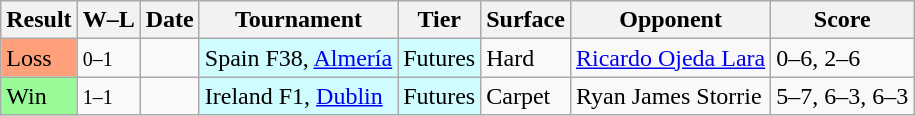<table class="sortable wikitable">
<tr>
<th>Result</th>
<th class="unsortable">W–L</th>
<th>Date</th>
<th>Tournament</th>
<th>Tier</th>
<th>Surface</th>
<th>Opponent</th>
<th class="unsortable">Score</th>
</tr>
<tr>
<td bgcolor=FFA07A>Loss</td>
<td><small>0–1</small></td>
<td></td>
<td style="background:#cffcff;">Spain F38, <a href='#'>Almería</a></td>
<td style="background:#cffcff;">Futures</td>
<td>Hard</td>
<td> <a href='#'>Ricardo Ojeda Lara</a></td>
<td>0–6, 2–6</td>
</tr>
<tr>
<td bgcolor=98FB98>Win</td>
<td><small>1–1</small></td>
<td></td>
<td style="background:#cffcff;">Ireland F1, <a href='#'>Dublin</a></td>
<td style="background:#cffcff;">Futures</td>
<td>Carpet</td>
<td> Ryan James Storrie</td>
<td>5–7, 6–3, 6–3</td>
</tr>
</table>
